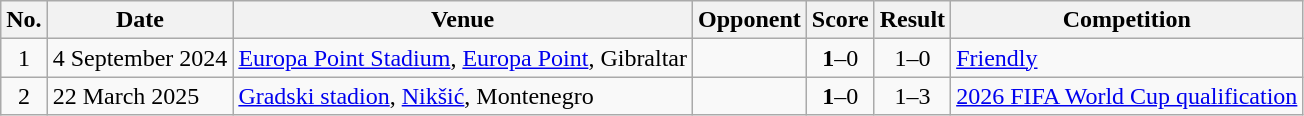<table class="wikitable">
<tr>
<th>No.</th>
<th>Date</th>
<th>Venue</th>
<th>Opponent</th>
<th>Score</th>
<th>Result</th>
<th>Competition</th>
</tr>
<tr>
<td align=center>1</td>
<td>4 September 2024</td>
<td><a href='#'>Europa Point Stadium</a>, <a href='#'>Europa Point</a>, Gibraltar</td>
<td></td>
<td align=center><strong>1</strong>–0</td>
<td align=center>1–0</td>
<td><a href='#'>Friendly</a></td>
</tr>
<tr>
<td align=center>2</td>
<td>22 March 2025</td>
<td><a href='#'>Gradski stadion</a>, <a href='#'>Nikšić</a>, Montenegro</td>
<td></td>
<td align=center><strong>1</strong>–0</td>
<td align=center>1–3</td>
<td><a href='#'>2026 FIFA World Cup qualification</a></td>
</tr>
</table>
